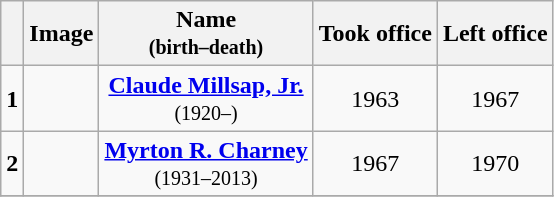<table class="wikitable" style="text-align:center">
<tr>
<th></th>
<th>Image</th>
<th>Name<br><small>(birth–death)</small></th>
<th>Took office</th>
<th>Left office</th>
</tr>
<tr>
<td><strong>1</strong></td>
<td></td>
<td><strong><a href='#'>Claude Millsap, Jr.</a></strong><br><small>(1920–)</small></td>
<td>1963</td>
<td>1967</td>
</tr>
<tr>
<td><strong>2</strong></td>
<td></td>
<td><strong><a href='#'>Myrton R. Charney</a></strong><br><small>(1931–2013)</small></td>
<td>1967</td>
<td>1970</td>
</tr>
<tr>
</tr>
</table>
